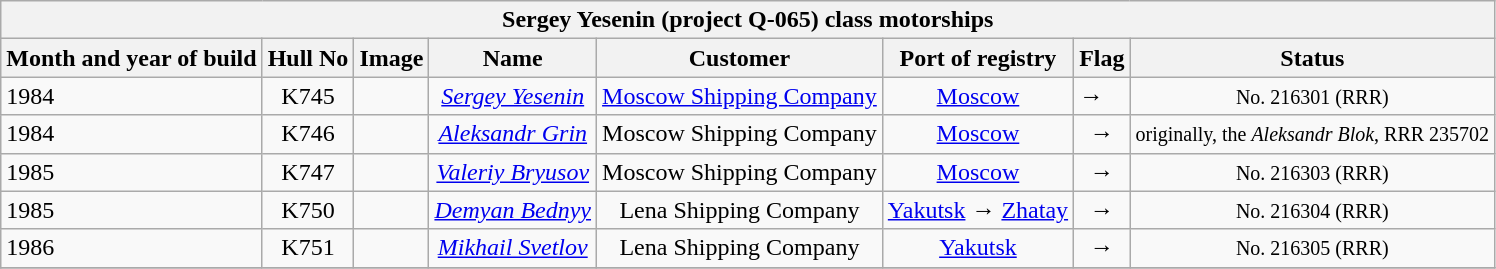<table class="wikitable" style="text-align:center">
<tr>
<th colspan="8" style="text-align:center">Sergey Yesenin (project Q-065) class motorships</th>
</tr>
<tr>
<th>Month and year of build</th>
<th>Hull No</th>
<th>Image</th>
<th>Name</th>
<th>Customer</th>
<th>Port of registry</th>
<th>Flag</th>
<th>Status</th>
</tr>
<tr>
<td align=Left>1984</td>
<td>K745</td>
<td></td>
<td><em><a href='#'>Sergey Yesenin</a></em></td>
<td><a href='#'>Moscow Shipping Company</a></td>
<td><a href='#'>Moscow</a></td>
<td align=Left> → </td>
<td><small> No. 216301 (RRR) </small></td>
</tr>
<tr>
<td align=Left>1984</td>
<td>K746</td>
<td></td>
<td><em><a href='#'>Aleksandr Grin</a></em></td>
<td>Moscow Shipping Company</td>
<td><a href='#'>Moscow</a></td>
<td> → </td>
<td><small>originally, the <em>Aleksandr Blok</em>, RRR 235702</small></td>
</tr>
<tr>
<td align=Left>1985</td>
<td>K747</td>
<td></td>
<td><em><a href='#'>Valeriy Bryusov</a></em></td>
<td>Moscow Shipping Company</td>
<td><a href='#'>Moscow</a></td>
<td> → </td>
<td><small> No. 216303 (RRR) </small></td>
</tr>
<tr>
<td align=Left>1985</td>
<td>K750</td>
<td></td>
<td><em><a href='#'>Demyan Bednyy</a></em></td>
<td>Lena Shipping Company</td>
<td><a href='#'>Yakutsk</a> → <a href='#'>Zhatay</a></td>
<td> → </td>
<td><small> No. 216304 (RRR) </small></td>
</tr>
<tr>
<td align=Left>1986</td>
<td>K751</td>
<td></td>
<td><em><a href='#'>Mikhail Svetlov</a></em></td>
<td>Lena Shipping Company</td>
<td><a href='#'>Yakutsk</a></td>
<td> → </td>
<td><small> No. 216305 (RRR) </small></td>
</tr>
<tr>
</tr>
</table>
